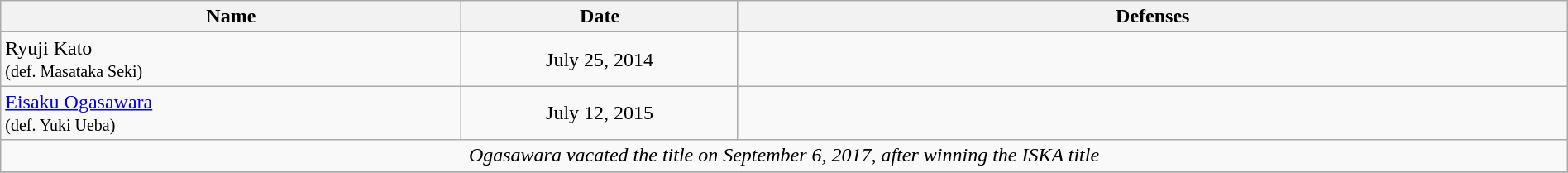<table class="wikitable" width=100%>
<tr>
<th width=25%>Name</th>
<th width=15%>Date</th>
<th width=45%>Defenses</th>
</tr>
<tr>
<td align=left> Ryuji Kato <br><small>(def. Masataka Seki)</small></td>
<td align=center>July 25, 2014</td>
<td></td>
</tr>
<tr>
<td align=left> <a href='#'>Eisaku Ogasawara</a> <br><small>(def. Yuki Ueba)</small></td>
<td align=center>July 12, 2015</td>
<td></td>
</tr>
<tr>
<td colspan=3 align=center><em>Ogasawara vacated the title on September 6, 2017, after winning the ISKA title</em></td>
</tr>
<tr>
</tr>
</table>
